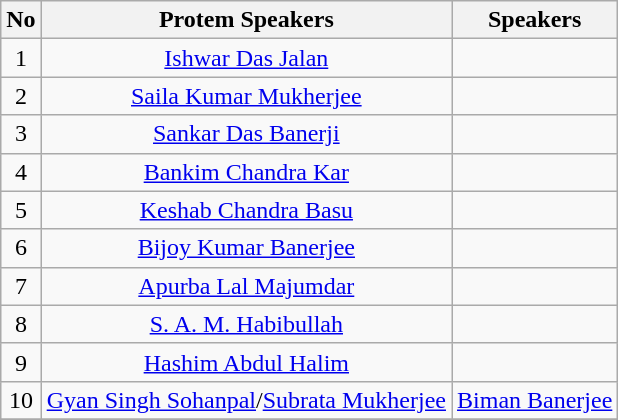<table class="wikitable sortable" style="text-align:center" border="1">
<tr>
<th>No</th>
<th>Protem Speakers</th>
<th>Speakers</th>
</tr>
<tr>
<td>1</td>
<td><a href='#'>Ishwar Das Jalan</a></td>
<td></td>
</tr>
<tr>
<td>2</td>
<td><a href='#'>Saila Kumar Mukherjee</a></td>
<td></td>
</tr>
<tr>
<td>3</td>
<td><a href='#'>Sankar Das Banerji</a></td>
<td></td>
</tr>
<tr>
<td>4</td>
<td><a href='#'>Bankim Chandra Kar</a></td>
<td></td>
</tr>
<tr>
<td>5</td>
<td><a href='#'>Keshab Chandra Basu</a></td>
<td></td>
</tr>
<tr>
<td>6</td>
<td><a href='#'>Bijoy Kumar Banerjee</a></td>
<td></td>
</tr>
<tr>
<td>7</td>
<td><a href='#'>Apurba Lal Majumdar</a></td>
<td></td>
</tr>
<tr>
<td>8</td>
<td><a href='#'>S. A. M. Habibullah</a></td>
<td></td>
</tr>
<tr>
<td>9</td>
<td><a href='#'>Hashim Abdul Halim</a></td>
<td></td>
</tr>
<tr>
<td>10</td>
<td><a href='#'>Gyan Singh Sohanpal</a>/<a href='#'>Subrata Mukherjee</a></td>
<td><a href='#'>Biman Banerjee</a></td>
</tr>
<tr>
</tr>
</table>
